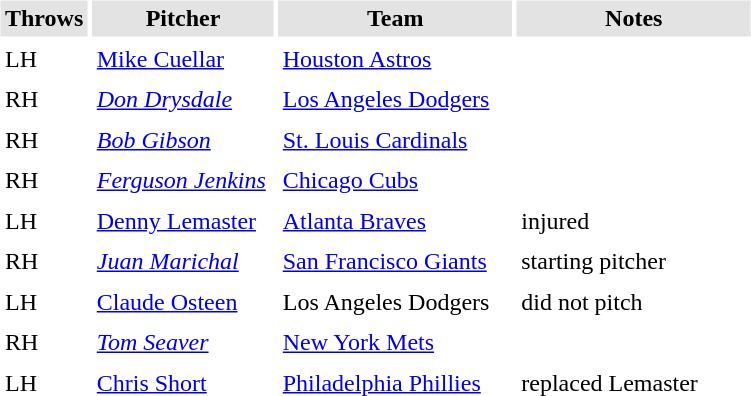<table border="0" cellspacing="3" cellpadding="3">
<tr style="background: #e3e3e3;">
<th width="50">Throws</th>
<th width="115">Pitcher</th>
<th width="150">Team</th>
<th width="150">Notes</th>
</tr>
<tr>
<td>LH</td>
<td><a href='#'>Mike Cuellar</a></td>
<td><a href='#'>Houston Astros</a></td>
<td></td>
</tr>
<tr>
<td>RH</td>
<td><em><a href='#'>Don Drysdale</a></em></td>
<td><a href='#'>Los Angeles Dodgers</a></td>
<td></td>
</tr>
<tr>
<td>RH</td>
<td><em><a href='#'>Bob Gibson</a></em></td>
<td><a href='#'>St. Louis Cardinals</a></td>
<td></td>
</tr>
<tr>
<td>RH</td>
<td><em><a href='#'>Ferguson Jenkins</a></em></td>
<td><a href='#'>Chicago Cubs</a></td>
<td></td>
</tr>
<tr>
<td>LH</td>
<td><a href='#'>Denny Lemaster</a></td>
<td><a href='#'>Atlanta Braves</a></td>
<td>injured</td>
</tr>
<tr>
<td>RH</td>
<td><em><a href='#'>Juan Marichal</a></em></td>
<td><a href='#'>San Francisco Giants</a></td>
<td>starting pitcher</td>
</tr>
<tr>
<td>LH</td>
<td><a href='#'>Claude Osteen</a></td>
<td>Los Angeles Dodgers</td>
<td>did not pitch</td>
</tr>
<tr>
<td>RH</td>
<td><em><a href='#'>Tom Seaver</a></em></td>
<td><a href='#'>New York Mets</a></td>
<td></td>
</tr>
<tr>
<td>LH</td>
<td><a href='#'>Chris Short</a></td>
<td><a href='#'>Philadelphia Phillies</a></td>
<td>replaced Lemaster</td>
</tr>
</table>
